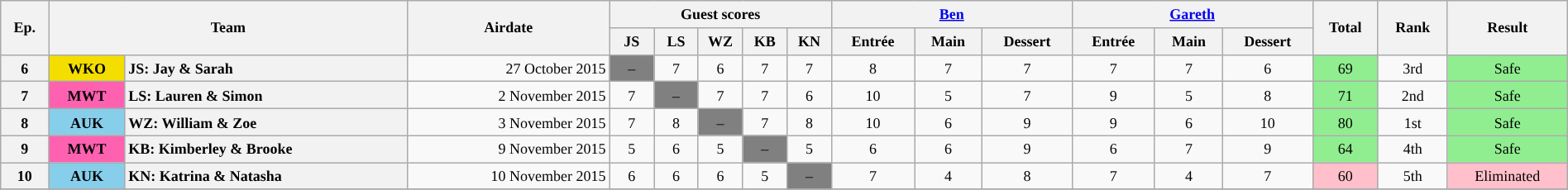<table class="wikitable" style="text-align: center; font-size: 9pt; line-height:16px; width:100%">
<tr>
<th scope="col" rowspan="2">Ep.</th>
<th colspan="2" rowspan="2">Team</th>
<th scope="col" rowspan="2">Airdate</th>
<th colspan="5" scope="col">Guest scores</th>
<th scope="col" colspan="3"><a href='#'>Ben</a></th>
<th scope="col" colspan="3"><a href='#'>Gareth</a></th>
<th scope="col" rowspan="2">Total<br><small></small></th>
<th rowspan="2">Rank</th>
<th scope="col" rowspan="2">Result</th>
</tr>
<tr>
<th scope="col" style="width:2.5em;">JS</th>
<th scope="col" style="width:2.5em;">LS</th>
<th scope="col" style="width:2.5em;">WZ</th>
<th scope="col" style="width:2.5em;">KB</th>
<th scope="col" style="width:2.5em;">KN</th>
<th scope="col">Entrée</th>
<th scope="col">Main</th>
<th scope="col">Dessert</th>
<th scope="col">Entrée</th>
<th scope="col">Main</th>
<th scope="col">Dessert</th>
</tr>
<tr>
<th>6</th>
<th scope="row" align="left" style='background:#F4DE00;'>WKO</th>
<th scope="row" style="text-align:left;">JS: Jay & Sarah</th>
<td style="text-align:right;">27 October 2015</td>
<td bgcolor="808080">–</td>
<td>7</td>
<td>6</td>
<td>7</td>
<td>7</td>
<td>8</td>
<td>7</td>
<td>7</td>
<td>7</td>
<td>7</td>
<td>6</td>
<td bgcolor="lightgreen">69</td>
<td>3rd</td>
<td bgcolor="lightgreen">Safe</td>
</tr>
<tr>
<th>7</th>
<th scope="row" align="left" style="background:#FF61B1;">MWT</th>
<th scope="row" style="text-align:left;">LS: Lauren & Simon</th>
<td style="text-align:right;">2 November 2015</td>
<td>7</td>
<td bgcolor="808080">–</td>
<td>7</td>
<td>7</td>
<td>6</td>
<td>10</td>
<td>5</td>
<td>7</td>
<td>9</td>
<td>5</td>
<td>8</td>
<td bgcolor="lightgreen">71</td>
<td>2nd</td>
<td bgcolor="lightgreen">Safe</td>
</tr>
<tr>
<th>8</th>
<th scope="row" align="left" style="background-color:skyblue;">AUK</th>
<th scope="row" style="text-align:left;">WZ: William & Zoe</th>
<td style="text-align:right;">3 November 2015</td>
<td>7</td>
<td>8</td>
<td bgcolor="808080">–</td>
<td>7</td>
<td>8</td>
<td>10</td>
<td>6</td>
<td>9</td>
<td>9</td>
<td>6</td>
<td>10</td>
<td bgcolor="lightgreen">80</td>
<td>1st</td>
<td bgcolor="lightgreen">Safe</td>
</tr>
<tr>
<th>9</th>
<th scope="row" align="left" style="background:#FF61B1;">MWT</th>
<th scope="row" style="text-align:left;">KB: Kimberley & Brooke</th>
<td style="text-align:right;">9 November 2015</td>
<td>5</td>
<td>6</td>
<td>5</td>
<td bgcolor="808080">–</td>
<td>5</td>
<td>6</td>
<td>6</td>
<td>9</td>
<td>6</td>
<td>7</td>
<td>9</td>
<td bgcolor="lightgreen">64</td>
<td>4th</td>
<td bgcolor="lightgreen">Safe</td>
</tr>
<tr>
<th>10</th>
<th scope="row" align="left" style="background-color:skyblue;">AUK</th>
<th scope="row" style="text-align:left;">KN: Katrina &  Natasha</th>
<td style="text-align:right;">10 November 2015</td>
<td>6</td>
<td>6</td>
<td>6</td>
<td>5</td>
<td bgcolor="808080">–</td>
<td>7</td>
<td>4</td>
<td>8</td>
<td>7</td>
<td>4</td>
<td>7</td>
<td bgcolor="pink">60</td>
<td>5th</td>
<td bgcolor="pink">Eliminated </td>
</tr>
<tr>
</tr>
</table>
